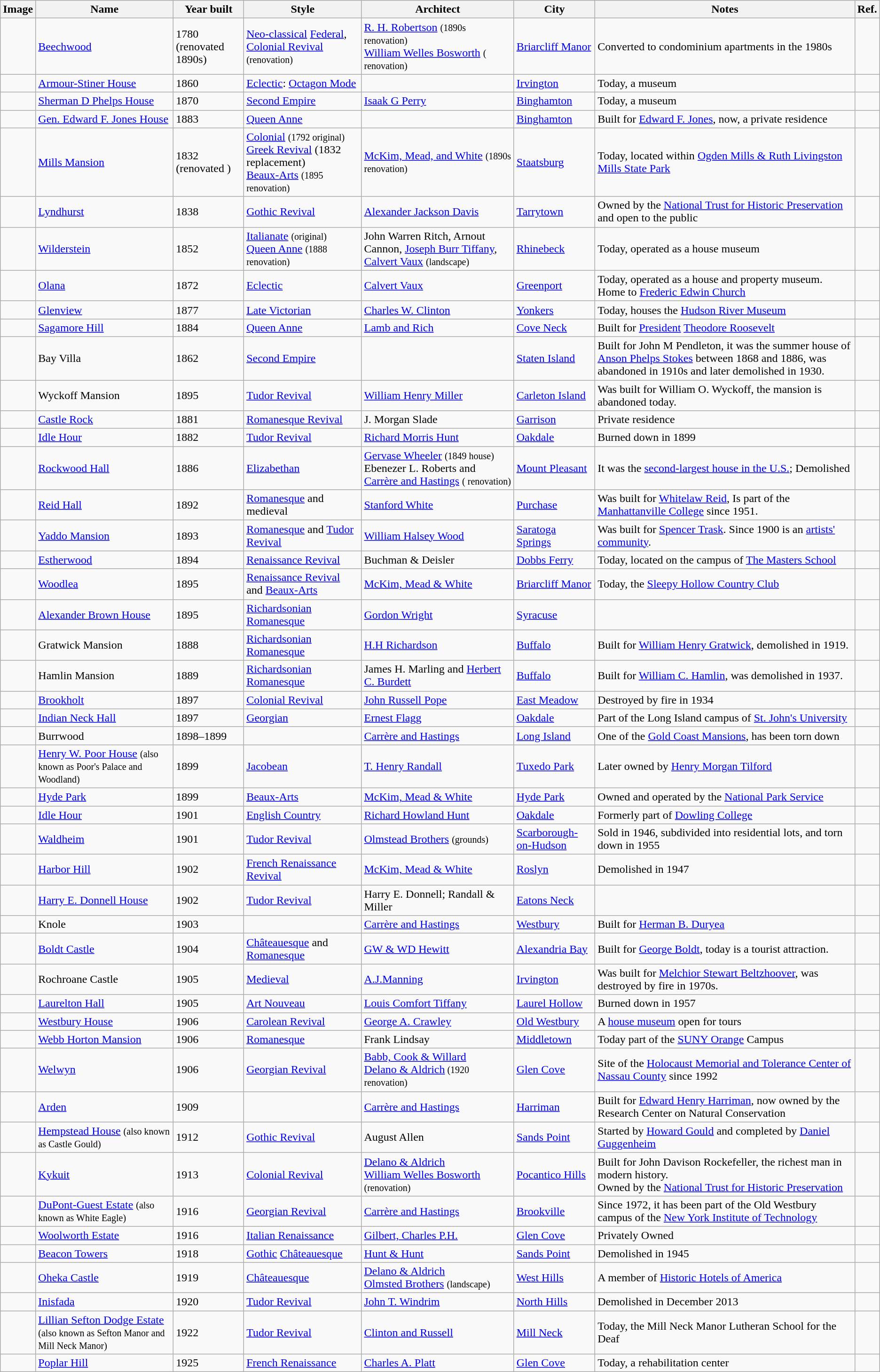<table class="sortable wikitable">
<tr>
<th>Image</th>
<th>Name</th>
<th>Year built</th>
<th>Style</th>
<th>Architect</th>
<th>City</th>
<th>Notes</th>
<th>Ref.</th>
</tr>
<tr>
<td style="text-align:center;"><br><small></small></td>
<td><a href='#'>Beechwood</a></td>
<td>1780 (renovated 1890s)</td>
<td><a href='#'>Neo-classical</a> <a href='#'>Federal</a>, <a href='#'>Colonial Revival</a> <small>(renovation)</small></td>
<td><a href='#'>R. H. Robertson</a> <small>(1890s renovation)</small><br><a href='#'>William Welles Bosworth</a> <small>( renovation)</small></td>
<td><a href='#'>Briarcliff Manor</a></td>
<td>Converted to condominium apartments in the 1980s</td>
<td></td>
</tr>
<tr>
<td></td>
<td><a href='#'>Armour-Stiner House</a></td>
<td>1860</td>
<td><a href='#'>Eclectic</a>: <a href='#'>Octagon Mode</a></td>
<td></td>
<td><a href='#'>Irvington</a></td>
<td>Today, a museum</td>
<td></td>
</tr>
<tr>
<td></td>
<td><a href='#'>Sherman D Phelps House</a></td>
<td>1870</td>
<td><a href='#'>Second Empire</a></td>
<td><a href='#'>Isaak G Perry</a></td>
<td><a href='#'>Binghamton</a></td>
<td>Today, a museum</td>
<td></td>
</tr>
<tr>
<td></td>
<td><a href='#'>Gen. Edward F. Jones House</a></td>
<td>1883</td>
<td><a href='#'>Queen Anne</a></td>
<td></td>
<td><a href='#'>Binghamton</a></td>
<td>Built for <a href='#'>Edward F. Jones</a>, now, a private residence</td>
<td></td>
</tr>
<tr>
<td style="text-align:center;"><br><small></small></td>
<td><a href='#'>Mills Mansion</a></td>
<td>1832 (renovated )</td>
<td><a href='#'>Colonial</a> <small>(1792 original)</small><br><a href='#'>Greek Revival</a> (1832 replacement)<br><a href='#'>Beaux-Arts</a> <small>(1895 renovation)</small></td>
<td><a href='#'>McKim, Mead, and White</a> <small>(1890s renovation)</small></td>
<td><a href='#'>Staatsburg</a></td>
<td>Today, located within <a href='#'>Ogden Mills & Ruth Livingston Mills State Park</a></td>
<td></td>
</tr>
<tr>
<td style="text-align:center;"><br><small></small></td>
<td><a href='#'>Lyndhurst</a></td>
<td>1838</td>
<td><a href='#'>Gothic Revival</a></td>
<td><a href='#'>Alexander Jackson Davis</a></td>
<td><a href='#'>Tarrytown</a></td>
<td>Owned by the <a href='#'>National Trust for Historic Preservation</a> and open to the public</td>
<td></td>
</tr>
<tr>
<td style="text-align:center;"><br><small></small></td>
<td><a href='#'>Wilderstein</a></td>
<td>1852</td>
<td><a href='#'>Italianate</a> <small>(original)</small><br><a href='#'>Queen Anne</a> <small>(1888 renovation)</small></td>
<td>John Warren Ritch, Arnout Cannon, <a href='#'>Joseph Burr Tiffany</a>, <a href='#'>Calvert Vaux</a> <small>(landscape)</small></td>
<td><a href='#'>Rhinebeck</a></td>
<td>Today, operated as a house museum</td>
<td></td>
</tr>
<tr>
<td style="text-align:center;"><br><small></small></td>
<td><a href='#'>Olana</a></td>
<td>1872</td>
<td><a href='#'>Eclectic</a></td>
<td><a href='#'>Calvert Vaux</a></td>
<td><a href='#'>Greenport</a></td>
<td>Today, operated as a house and property museum. Home to <a href='#'>Frederic Edwin Church</a></td>
<td></td>
</tr>
<tr>
<td style="text-align:center;"><br><small></small></td>
<td><a href='#'>Glenview</a></td>
<td>1877</td>
<td><a href='#'>Late Victorian</a></td>
<td><a href='#'>Charles W. Clinton</a></td>
<td><a href='#'>Yonkers</a></td>
<td>Today, houses the <a href='#'>Hudson River Museum</a></td>
<td></td>
</tr>
<tr>
<td></td>
<td><a href='#'>Sagamore Hill</a></td>
<td>1884</td>
<td><a href='#'>Queen Anne</a></td>
<td><a href='#'>Lamb and Rich</a></td>
<td><a href='#'>Cove Neck</a></td>
<td>Built for <a href='#'>President</a> <a href='#'>Theodore Roosevelt</a></td>
<td></td>
</tr>
<tr>
<td></td>
<td>Bay Villa</td>
<td>1862</td>
<td><a href='#'>Second Empire</a></td>
<td></td>
<td><a href='#'>Staten Island</a></td>
<td>Built for John M Pendleton, it was the summer house of <a href='#'>Anson Phelps Stokes</a> between 1868 and 1886, was abandoned in 1910s and later demolished in 1930.</td>
<td></td>
</tr>
<tr>
<td></td>
<td>Wyckoff Mansion</td>
<td>1895</td>
<td><a href='#'>Tudor Revival</a></td>
<td><a href='#'>William Henry Miller</a></td>
<td><a href='#'>Carleton Island</a></td>
<td>Was built for William O. Wyckoff, the mansion is abandoned today.</td>
<td></td>
</tr>
<tr>
<td style="text-align:center;"><br><small></small></td>
<td><a href='#'>Castle Rock</a></td>
<td>1881</td>
<td><a href='#'>Romanesque Revival</a></td>
<td>J. Morgan Slade</td>
<td><a href='#'>Garrison</a></td>
<td>Private residence</td>
<td></td>
</tr>
<tr>
<td style="text-align:center;"><br><small></small></td>
<td><a href='#'>Idle Hour</a></td>
<td>1882</td>
<td><a href='#'>Tudor Revival</a></td>
<td><a href='#'>Richard Morris Hunt</a></td>
<td><a href='#'>Oakdale</a></td>
<td>Burned down in 1899</td>
<td></td>
</tr>
<tr>
<td style="text-align:center;"><br><small></small></td>
<td><a href='#'>Rockwood Hall</a></td>
<td>1886</td>
<td><a href='#'>Elizabethan</a></td>
<td><a href='#'>Gervase Wheeler</a> <small>(1849 house)</small><br>Ebenezer L. Roberts and <a href='#'>Carrère and Hastings</a> <small>( renovation)</small></td>
<td><a href='#'>Mount Pleasant</a></td>
<td>It was the <a href='#'>second-largest house in the U.S.</a>; Demolished </td>
<td></td>
</tr>
<tr>
<td></td>
<td><a href='#'>Reid Hall</a></td>
<td>1892</td>
<td><a href='#'>Romanesque</a> and medieval</td>
<td><a href='#'>Stanford White</a></td>
<td><a href='#'>Purchase</a></td>
<td>Was built for <a href='#'>Whitelaw Reid</a>, Is part of the <a href='#'>Manhattanville College</a> since 1951.</td>
<td></td>
</tr>
<tr>
<td></td>
<td><a href='#'>Yaddo Mansion</a></td>
<td>1893</td>
<td><a href='#'>Romanesque</a> and <a href='#'>Tudor Revival</a></td>
<td><a href='#'>William Halsey Wood</a></td>
<td><a href='#'>Saratoga Springs</a></td>
<td>Was built for <a href='#'>Spencer Trask</a>. Since 1900 is an <a href='#'>artists' community</a>.</td>
<td></td>
</tr>
<tr>
<td style="text-align:center;"><br><small></small></td>
<td><a href='#'>Estherwood</a></td>
<td>1894</td>
<td><a href='#'>Renaissance Revival</a></td>
<td>Buchman & Deisler</td>
<td><a href='#'>Dobbs Ferry</a></td>
<td>Today, located on the campus of <a href='#'>The Masters School</a></td>
<td></td>
</tr>
<tr>
<td style="text-align:center;"><br><small></small></td>
<td><a href='#'>Woodlea</a></td>
<td>1895</td>
<td><a href='#'>Renaissance Revival</a> and <a href='#'>Beaux-Arts</a></td>
<td><a href='#'>McKim, Mead & White</a></td>
<td><a href='#'>Briarcliff Manor</a></td>
<td>Today, the <a href='#'>Sleepy Hollow Country Club</a></td>
<td></td>
</tr>
<tr>
<td style="text-align:center;"><br><small></small></td>
<td><a href='#'>Alexander Brown House</a></td>
<td>1895</td>
<td><a href='#'>Richardsonian Romanesque</a></td>
<td><a href='#'>Gordon Wright</a></td>
<td><a href='#'>Syracuse</a></td>
<td></td>
<td></td>
</tr>
<tr>
<td></td>
<td>Gratwick Mansion</td>
<td>1888</td>
<td><a href='#'>Richardsonian Romanesque</a></td>
<td><a href='#'>H.H Richardson</a></td>
<td><a href='#'>Buffalo</a></td>
<td>Built for <a href='#'>William Henry Gratwick</a>, demolished in 1919.</td>
<td></td>
</tr>
<tr>
<td></td>
<td>Hamlin Mansion</td>
<td>1889</td>
<td><a href='#'>Richardsonian Romanesque</a></td>
<td>James H. Marling and <a href='#'>Herbert C. Burdett</a></td>
<td><a href='#'>Buffalo</a></td>
<td>Built for <a href='#'>William C. Hamlin</a>, was demolished in 1937.</td>
<td></td>
</tr>
<tr>
<td style="text-align:center;"><br><small></small></td>
<td><a href='#'>Brookholt</a></td>
<td>1897</td>
<td><a href='#'>Colonial Revival</a></td>
<td><a href='#'>John Russell Pope</a></td>
<td><a href='#'>East Meadow</a></td>
<td>Destroyed by fire in 1934</td>
<td></td>
</tr>
<tr>
<td style="text-align:center;"><br><small></small></td>
<td><a href='#'>Indian Neck Hall</a></td>
<td>1897</td>
<td><a href='#'>Georgian</a></td>
<td><a href='#'>Ernest Flagg</a></td>
<td><a href='#'>Oakdale</a></td>
<td>Part of the Long Island campus of <a href='#'>St. John's University</a></td>
<td></td>
</tr>
<tr>
<td></td>
<td>Burrwood</td>
<td>1898–1899</td>
<td></td>
<td><a href='#'>Carrère and Hastings</a></td>
<td><a href='#'>Long Island</a></td>
<td>One of the <a href='#'>Gold Coast Mansions</a>, has been torn down</td>
<td></td>
</tr>
<tr>
<td style="text-align:center;"><br><small></small></td>
<td><a href='#'>Henry W. Poor House</a> <small>(also known as Poor's Palace and Woodland)</small></td>
<td>1899</td>
<td><a href='#'>Jacobean</a></td>
<td><a href='#'>T. Henry Randall</a></td>
<td><a href='#'>Tuxedo Park</a></td>
<td>Later owned by <a href='#'>Henry Morgan Tilford</a></td>
<td></td>
</tr>
<tr>
<td style="text-align:center;"><br><small></small></td>
<td><a href='#'>Hyde Park</a></td>
<td>1899</td>
<td><a href='#'>Beaux-Arts</a></td>
<td><a href='#'>McKim, Mead & White</a></td>
<td><a href='#'>Hyde Park</a></td>
<td>Owned and operated by the <a href='#'>National Park Service</a></td>
<td></td>
</tr>
<tr>
<td style="text-align:center;"><br><small></small></td>
<td><a href='#'>Idle Hour</a></td>
<td>1901</td>
<td><a href='#'>English Country</a></td>
<td><a href='#'>Richard Howland Hunt</a></td>
<td><a href='#'>Oakdale</a></td>
<td>Formerly part of <a href='#'>Dowling College</a></td>
<td></td>
</tr>
<tr>
<td style="text-align:center;"><br><small></small></td>
<td><a href='#'>Waldheim</a></td>
<td>1901</td>
<td><a href='#'>Tudor Revival</a></td>
<td><a href='#'>Olmstead Brothers</a> <small>(grounds)</small></td>
<td><a href='#'>Scarborough-on-Hudson</a></td>
<td>Sold in 1946, subdivided into residential lots, and torn down in 1955</td>
<td></td>
</tr>
<tr>
<td style="text-align:center;"><br><small></small></td>
<td><a href='#'>Harbor Hill</a></td>
<td>1902</td>
<td><a href='#'>French Renaissance Revival</a></td>
<td><a href='#'>McKim, Mead & White</a></td>
<td><a href='#'>Roslyn</a></td>
<td>Demolished in 1947</td>
<td></td>
</tr>
<tr>
<td style="text-align:center;"><br><small></small></td>
<td><a href='#'>Harry E. Donnell House</a></td>
<td>1902</td>
<td><a href='#'>Tudor Revival</a></td>
<td>Harry E. Donnell; Randall & Miller</td>
<td><a href='#'>Eatons Neck</a></td>
<td></td>
<td></td>
</tr>
<tr>
<td></td>
<td>Knole</td>
<td>1903</td>
<td></td>
<td><a href='#'>Carrère and Hastings</a></td>
<td><a href='#'>Westbury</a></td>
<td>Built for <a href='#'>Herman B. Duryea</a></td>
<td></td>
</tr>
<tr>
<td></td>
<td><a href='#'>Boldt Castle</a></td>
<td>1904</td>
<td><a href='#'>Châteauesque</a> and <a href='#'>Romanesque</a></td>
<td><a href='#'>GW & WD Hewitt</a></td>
<td><a href='#'>Alexandria Bay</a></td>
<td>Built for <a href='#'>George Boldt</a>, today is a tourist attraction.</td>
<td></td>
</tr>
<tr>
<td></td>
<td>Rochroane Castle</td>
<td>1905</td>
<td><a href='#'>Medieval</a></td>
<td><a href='#'>A.J.Manning</a></td>
<td><a href='#'>Irvington</a></td>
<td>Was built for <a href='#'>Melchior Stewart Beltzhoover</a>, was destroyed by fire in 1970s.</td>
<td></td>
</tr>
<tr>
<td style="text-align:center;"><br><small></small></td>
<td><a href='#'>Laurelton Hall</a></td>
<td>1905</td>
<td><a href='#'>Art Nouveau</a></td>
<td><a href='#'>Louis Comfort Tiffany</a></td>
<td><a href='#'>Laurel Hollow</a></td>
<td>Burned down in 1957</td>
<td></td>
</tr>
<tr>
<td style="text-align:center;"><br><small></small></td>
<td><a href='#'>Westbury House</a></td>
<td>1906</td>
<td><a href='#'>Carolean Revival</a></td>
<td><a href='#'>George A. Crawley</a></td>
<td><a href='#'>Old Westbury</a></td>
<td>A <a href='#'>house museum</a> open for tours</td>
<td></td>
</tr>
<tr>
<td></td>
<td><a href='#'>Webb Horton Mansion</a></td>
<td>1906</td>
<td><a href='#'>Romanesque</a></td>
<td>Frank Lindsay</td>
<td><a href='#'>Middletown</a></td>
<td>Today part of the <a href='#'>SUNY Orange</a> Campus</td>
<td></td>
</tr>
<tr>
<td style="text-align:center;"><br><small></small></td>
<td><a href='#'>Welwyn</a></td>
<td>1906</td>
<td><a href='#'>Georgian Revival</a></td>
<td><a href='#'>Babb, Cook & Willard</a><br><a href='#'>Delano & Aldrich</a><small> (1920 renovation)</small></td>
<td><a href='#'>Glen Cove</a></td>
<td>Site of the <a href='#'>Holocaust Memorial and Tolerance Center of Nassau County</a> since 1992</td>
<td></td>
</tr>
<tr>
<td style="text-align:center;"><br><small></small></td>
<td><a href='#'>Arden</a></td>
<td>1909</td>
<td></td>
<td><a href='#'>Carrère and Hastings</a></td>
<td><a href='#'>Harriman</a></td>
<td>Built for <a href='#'>Edward Henry Harriman</a>, now owned by the Research Center on Natural Conservation</td>
<td></td>
</tr>
<tr>
<td style="text-align:center;"><br><small></small></td>
<td><a href='#'>Hempstead House</a> <small>(also known as Castle Gould)</small></td>
<td>1912</td>
<td><a href='#'>Gothic Revival</a></td>
<td>August Allen</td>
<td><a href='#'>Sands Point</a></td>
<td>Started by <a href='#'>Howard Gould</a> and completed by <a href='#'>Daniel Guggenheim</a></td>
<td></td>
</tr>
<tr>
<td style="text-align:center;"><br><small></small></td>
<td><a href='#'>Kykuit</a></td>
<td>1913</td>
<td><a href='#'>Colonial Revival</a></td>
<td><a href='#'>Delano & Aldrich</a><br><a href='#'>William Welles Bosworth</a> <small>(renovation)</small></td>
<td><a href='#'>Pocantico Hills</a></td>
<td>Built for John Davison Rockefeller, the richest man in modern history.<br>Owned by the <a href='#'>National Trust for Historic Preservation</a></td>
<td></td>
</tr>
<tr>
<td style="text-align:center;"><br><small></small></td>
<td><a href='#'>DuPont-Guest Estate</a> <small>(also known as White Eagle)</small></td>
<td>1916</td>
<td><a href='#'>Georgian Revival</a></td>
<td><a href='#'>Carrère and Hastings</a></td>
<td><a href='#'>Brookville</a></td>
<td>Since 1972, it has been part of the Old Westbury campus of the <a href='#'>New York Institute of Technology</a></td>
<td></td>
</tr>
<tr>
<td style="text-align:center;"><br><small></small></td>
<td><a href='#'>Woolworth Estate</a></td>
<td>1916</td>
<td><a href='#'>Italian Renaissance</a></td>
<td><a href='#'>Gilbert, Charles P.H.</a></td>
<td><a href='#'>Glen Cove</a></td>
<td>Privately Owned</td>
<td></td>
</tr>
<tr>
<td style="text-align:center;"><br><small></small></td>
<td><a href='#'>Beacon Towers</a></td>
<td>1918</td>
<td><a href='#'>Gothic</a> <a href='#'>Châteauesque</a></td>
<td><a href='#'>Hunt & Hunt</a></td>
<td><a href='#'>Sands Point</a></td>
<td>Demolished in 1945</td>
<td></td>
</tr>
<tr>
<td style="text-align:center;"><br><small></small></td>
<td><a href='#'>Oheka Castle</a></td>
<td>1919</td>
<td><a href='#'>Châteauesque</a></td>
<td><a href='#'>Delano & Aldrich</a><br><a href='#'>Olmsted Brothers</a> <small>(landscape)</small></td>
<td><a href='#'>West Hills</a></td>
<td>A member of <a href='#'>Historic Hotels of America</a></td>
<td></td>
</tr>
<tr>
<td style="text-align:center;"><br><small></small></td>
<td><a href='#'>Inisfada</a></td>
<td>1920</td>
<td><a href='#'>Tudor Revival</a></td>
<td><a href='#'>John T. Windrim</a></td>
<td><a href='#'>North Hills</a></td>
<td>Demolished in December 2013</td>
<td></td>
</tr>
<tr>
<td style="text-align:center;"><br><small></small></td>
<td><a href='#'>Lillian Sefton Dodge Estate</a> <small>(also known as Sefton Manor and Mill Neck Manor)</small></td>
<td>1922</td>
<td><a href='#'>Tudor Revival</a></td>
<td><a href='#'>Clinton and Russell</a></td>
<td><a href='#'>Mill Neck</a></td>
<td>Today, the Mill Neck Manor Lutheran School for the Deaf</td>
<td></td>
</tr>
<tr>
<td style="text-align:center;"><br><small></small></td>
<td><a href='#'>Poplar Hill</a></td>
<td>1925</td>
<td><a href='#'>French Renaissance</a></td>
<td><a href='#'>Charles A. Platt</a></td>
<td><a href='#'>Glen Cove</a></td>
<td>Today, a rehabilitation center</td>
<td></td>
</tr>
</table>
